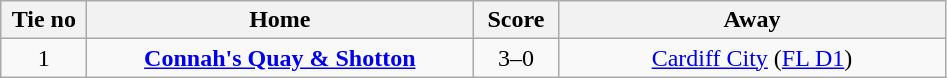<table class="wikitable" style="text-align:center">
<tr>
<th width=50>Tie no</th>
<th width=250>Home</th>
<th width=50>Score</th>
<th width=250>Away</th>
</tr>
<tr>
<td>1</td>
<td><strong><a href='#'>Connah's Quay & Shotton</a></strong></td>
<td>3–0</td>
<td><a href='#'>Cardiff City</a> (<a href='#'>FL D1</a>)</td>
</tr>
</table>
